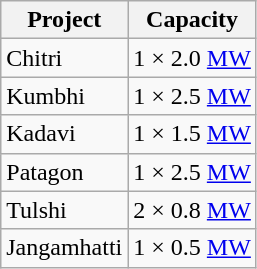<table class="wikitable">
<tr>
<th>Project</th>
<th>Capacity</th>
</tr>
<tr>
<td>Chitri</td>
<td>1 × 2.0 <a href='#'>MW</a></td>
</tr>
<tr>
<td>Kumbhi</td>
<td>1 × 2.5 <a href='#'>MW</a></td>
</tr>
<tr>
<td>Kadavi</td>
<td>1 × 1.5 <a href='#'>MW</a></td>
</tr>
<tr>
<td>Patagon</td>
<td>1 × 2.5 <a href='#'>MW</a></td>
</tr>
<tr>
<td>Tulshi</td>
<td>2 × 0.8 <a href='#'>MW</a></td>
</tr>
<tr>
<td>Jangamhatti</td>
<td>1 × 0.5 <a href='#'>MW</a></td>
</tr>
</table>
